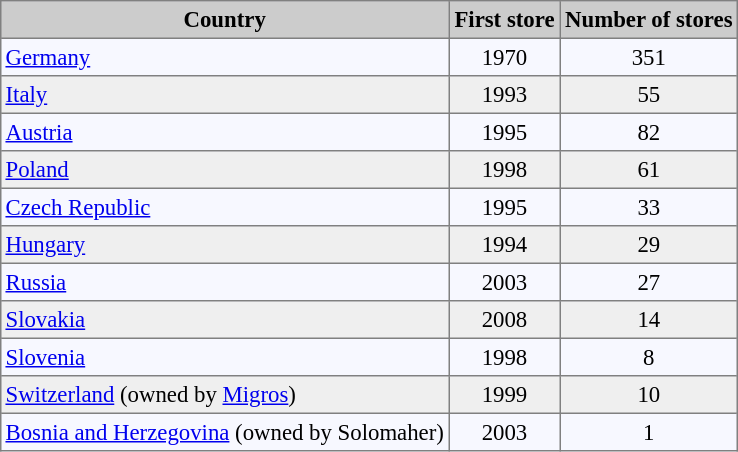<table align=center bgcolor="#f7f8ff" cellpadding="3" cellspacing="0" border="1" style="font-size: 95%; border: gray solid 1px; border-collapse: collapse;">
<tr bgcolor="#CCCCCC">
<td align="center"><strong>Country</strong></td>
<td align="center"><strong>First store</strong></td>
<td align="center"><strong>Number of stores</strong></td>
</tr>
<tr>
<td align=left><a href='#'>Germany</a></td>
<td align=center>1970</td>
<td align=center>351</td>
</tr>
<tr bgcolor="#EFEFEF">
<td align=left><a href='#'>Italy</a></td>
<td align=center>1993</td>
<td align=center>55</td>
</tr>
<tr>
<td align=left><a href='#'>Austria</a></td>
<td align=center>1995</td>
<td align=center>82</td>
</tr>
<tr bgcolor="#EFEFEF">
<td align=left><a href='#'>Poland</a></td>
<td align=center>1998</td>
<td align=center>61</td>
</tr>
<tr>
<td align=left><a href='#'>Czech Republic</a></td>
<td align=center>1995</td>
<td align=center>33</td>
</tr>
<tr bgcolor="#EFEFEF">
<td align=left><a href='#'>Hungary</a></td>
<td align=center>1994</td>
<td align=center>29</td>
</tr>
<tr>
<td align=left><a href='#'>Russia</a></td>
<td align=center>2003</td>
<td align=center>27</td>
</tr>
<tr bgcolor="#EFEFEF">
<td align=left><a href='#'>Slovakia</a></td>
<td align=center>2008</td>
<td align=center>14</td>
</tr>
<tr>
<td align=left><a href='#'>Slovenia</a></td>
<td align=center>1998</td>
<td align=center>8</td>
</tr>
<tr bgcolor="#EFEFEF">
<td align=left><a href='#'>Switzerland</a> (owned by <a href='#'>Migros</a>)</td>
<td align=center>1999</td>
<td align=center>10</td>
</tr>
<tr>
<td align=left><a href='#'>Bosnia and Herzegovina</a> (owned by Solomaher)</td>
<td align=center>2003</td>
<td align=center>1</td>
</tr>
</table>
